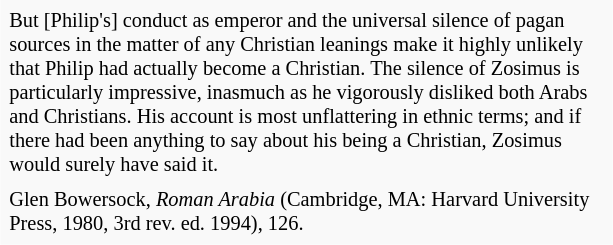<table class="toccolours" style="float: right; margin-left: 1em; margin-right: 2em; font-size: 85%; background:#F9F9F9; color:black; width:30em; max-width:40%" cellspacing="5">
<tr>
<td style="text-align:left">But [Philip's] conduct as emperor and the universal silence of pagan sources in the matter of any Christian leanings make it highly unlikely that Philip had actually become a Christian. The silence of Zosimus is particularly impressive, inasmuch as he vigorously disliked both Arabs and Christians. His account is most unflattering in ethnic terms; and if there had been anything to say about his being a Christian, Zosimus would surely have said it.</td>
</tr>
<tr>
<td style="text-align:left">Glen Bowersock, <em>Roman Arabia</em> (Cambridge, MA: Harvard University Press, 1980, 3rd rev. ed. 1994), 126.</td>
</tr>
</table>
